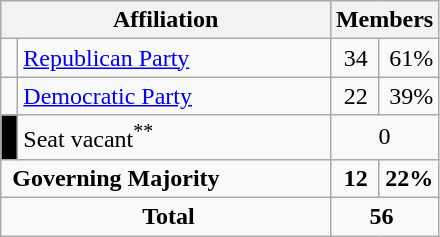<table class="wikitable">
<tr>
<th colspan=2 align=center valign=bottom>Affiliation</th>
<th colspan=2 align=center valign=bottom>Members</th>
</tr>
<tr>
<td></td>
<td width="201"><a href='#'>Republican Party</a></td>
<td align=right width="25">34 </td>
<td align=right width="25">61%</td>
</tr>
<tr>
<td></td>
<td><a href='#'>Democratic Party</a></td>
<td align=right>22 </td>
<td align=right>39%</td>
</tr>
<tr>
<td bgcolor="black"> </td>
<td>Seat vacant<sup>**</sup></td>
<td colspan=2 align=center>0</td>
</tr>
<tr>
<td colspan=2> <strong>Governing Majority</strong></td>
<td align=right><strong>12</strong> </td>
<td align=right><strong>22%</strong></td>
</tr>
<tr>
<td colspan=2 align=center> <strong>Total</strong></td>
<td colspan=2 align=center><strong>56</strong> </td>
</tr>
</table>
